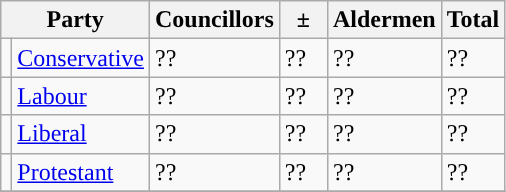<table class="wikitable">
<tr>
<th colspan="2">Party</th>
<th>Councillors</th>
<th>  ±  </th>
<th>Aldermen</th>
<th>Total</th>
</tr>
<tr>
<td style="background-color: "></td>
<td><a href='#'>Conservative</a></td>
<td>??</td>
<td>??</td>
<td>??</td>
<td>??</td>
</tr>
<tr>
<td style="background-color: "></td>
<td><a href='#'>Labour</a></td>
<td>??</td>
<td>??</td>
<td>??</td>
<td>??</td>
</tr>
<tr>
<td style="background-color: "></td>
<td><a href='#'>Liberal</a></td>
<td>??</td>
<td>??</td>
<td>??</td>
<td>??</td>
</tr>
<tr>
<td style="background-color: "></td>
<td><a href='#'>Protestant</a></td>
<td>??</td>
<td>??</td>
<td>??</td>
<td>??</td>
</tr>
<tr>
</tr>
</table>
